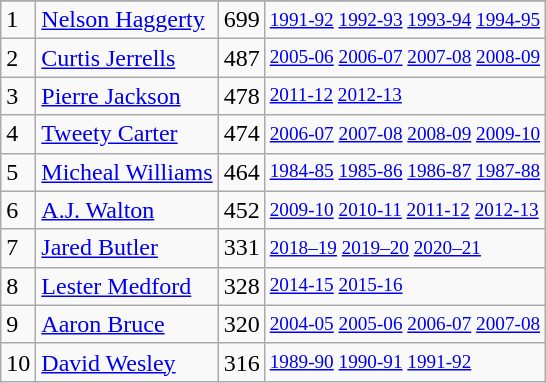<table class="wikitable">
<tr>
</tr>
<tr>
<td>1</td>
<td><a href='#'>Nelson Haggerty</a></td>
<td>699</td>
<td style="font-size:80%;"><a href='#'>1991-92</a> <a href='#'>1992-93</a> <a href='#'>1993-94</a> <a href='#'>1994-95</a></td>
</tr>
<tr>
<td>2</td>
<td><a href='#'>Curtis Jerrells</a></td>
<td>487</td>
<td style="font-size:80%;"><a href='#'>2005-06</a> <a href='#'>2006-07</a> <a href='#'>2007-08</a> <a href='#'>2008-09</a></td>
</tr>
<tr>
<td>3</td>
<td><a href='#'>Pierre Jackson</a></td>
<td>478</td>
<td style="font-size:80%;"><a href='#'>2011-12</a> <a href='#'>2012-13</a></td>
</tr>
<tr>
<td>4</td>
<td><a href='#'>Tweety Carter</a></td>
<td>474</td>
<td style="font-size:80%;"><a href='#'>2006-07</a> <a href='#'>2007-08</a> <a href='#'>2008-09</a> <a href='#'>2009-10</a></td>
</tr>
<tr>
<td>5</td>
<td><a href='#'>Micheal Williams</a></td>
<td>464</td>
<td style="font-size:80%;"><a href='#'>1984-85</a> <a href='#'>1985-86</a> <a href='#'>1986-87</a> <a href='#'>1987-88</a></td>
</tr>
<tr>
<td>6</td>
<td><a href='#'>A.J. Walton</a></td>
<td>452</td>
<td style="font-size:80%;"><a href='#'>2009-10</a> <a href='#'>2010-11</a> <a href='#'>2011-12</a> <a href='#'>2012-13</a></td>
</tr>
<tr>
<td>7</td>
<td><a href='#'>Jared Butler</a></td>
<td>331</td>
<td style="font-size:80%;"><a href='#'>2018–19</a> <a href='#'>2019–20</a> <a href='#'>2020–21</a></td>
</tr>
<tr>
<td>8</td>
<td><a href='#'>Lester Medford</a></td>
<td>328</td>
<td style="font-size:80%;"><a href='#'>2014-15</a> <a href='#'>2015-16</a></td>
</tr>
<tr>
<td>9</td>
<td><a href='#'>Aaron Bruce</a></td>
<td>320</td>
<td style="font-size:80%;"><a href='#'>2004-05</a> <a href='#'>2005-06</a> <a href='#'>2006-07</a> <a href='#'>2007-08</a></td>
</tr>
<tr>
<td>10</td>
<td><a href='#'>David Wesley</a></td>
<td>316</td>
<td style="font-size:80%;"><a href='#'>1989-90</a> <a href='#'>1990-91</a> <a href='#'>1991-92</a></td>
</tr>
</table>
